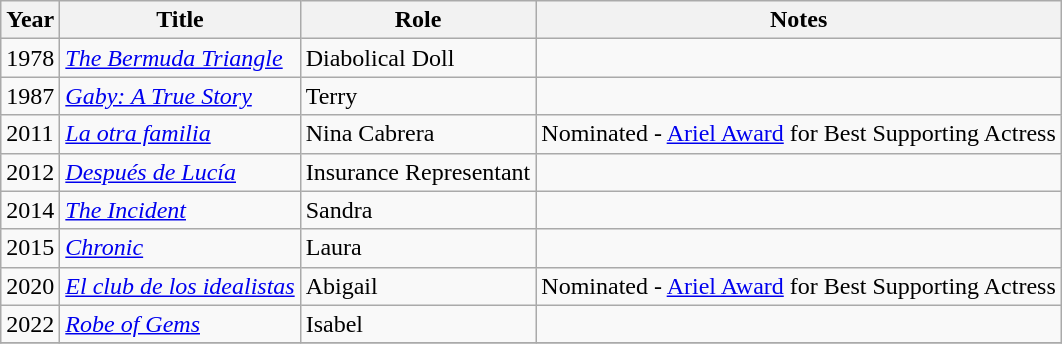<table class="wikitable sortable">
<tr>
<th>Year</th>
<th>Title</th>
<th>Role</th>
<th>Notes</th>
</tr>
<tr>
<td>1978</td>
<td><em><a href='#'>The Bermuda Triangle</a></em></td>
<td>Diabolical Doll</td>
<td></td>
</tr>
<tr>
<td>1987</td>
<td><em><a href='#'>Gaby: A True Story</a></em></td>
<td>Terry</td>
<td></td>
</tr>
<tr>
<td>2011</td>
<td><em><a href='#'>La otra familia</a></em></td>
<td>Nina Cabrera</td>
<td>Nominated - <a href='#'>Ariel Award</a> for Best Supporting Actress</td>
</tr>
<tr>
<td>2012</td>
<td><em><a href='#'>Después de Lucía</a></em></td>
<td>Insurance Representant</td>
<td></td>
</tr>
<tr>
<td>2014</td>
<td><em><a href='#'>The Incident</a></em></td>
<td>Sandra</td>
<td></td>
</tr>
<tr>
<td>2015</td>
<td><em><a href='#'>Chronic</a></em></td>
<td>Laura</td>
<td></td>
</tr>
<tr>
<td>2020</td>
<td><em><a href='#'>El club de los idealistas</a></em></td>
<td>Abigail</td>
<td>Nominated - <a href='#'>Ariel Award</a> for Best Supporting Actress</td>
</tr>
<tr>
<td>2022</td>
<td><em><a href='#'>Robe of Gems</a></em></td>
<td>Isabel</td>
<td></td>
</tr>
<tr>
</tr>
</table>
